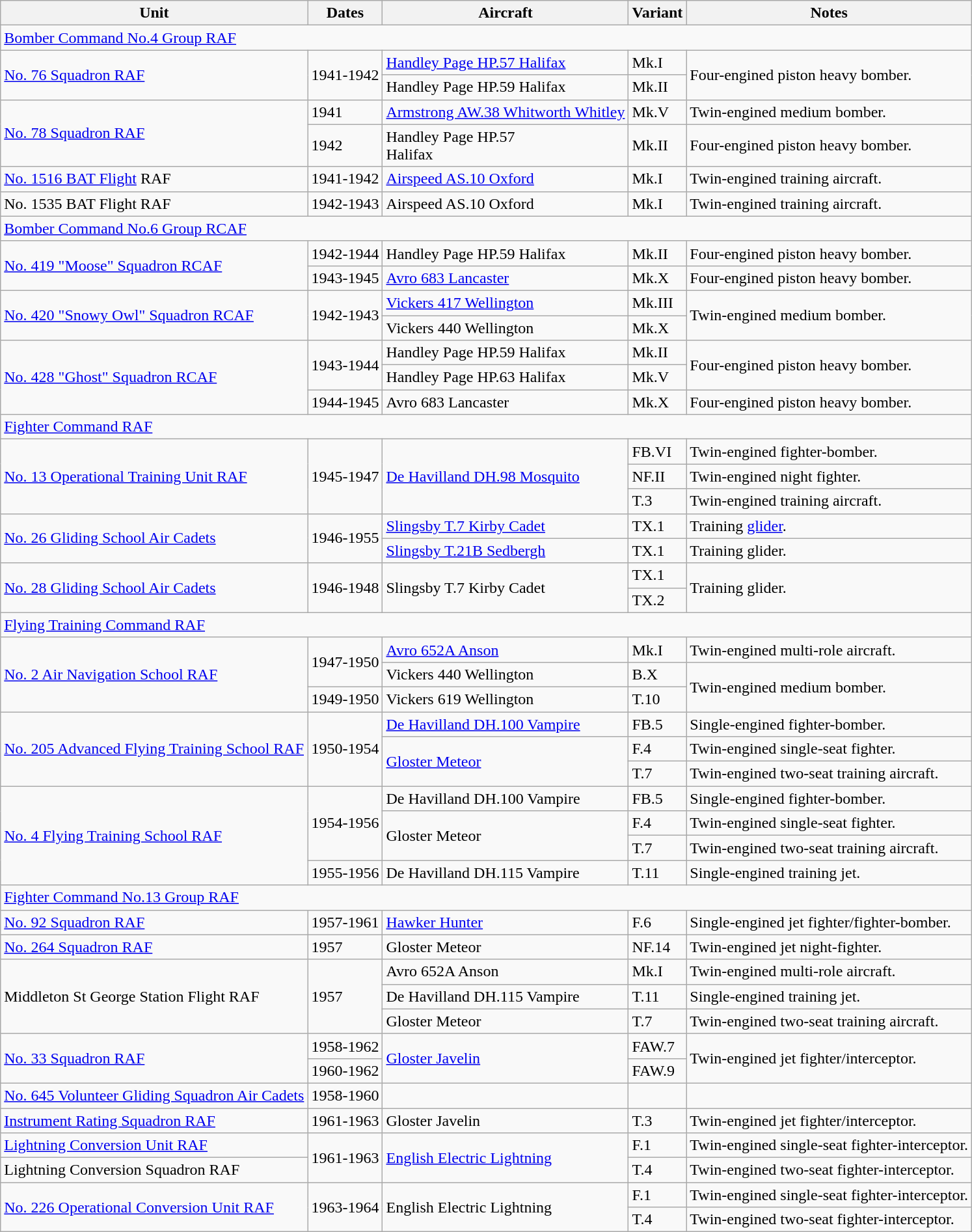<table class="wikitable sortable">
<tr>
<th>Unit</th>
<th>Dates</th>
<th>Aircraft</th>
<th>Variant</th>
<th>Notes</th>
</tr>
<tr>
<td colspan="5"><a href='#'>Bomber Command No.4 Group RAF</a></td>
</tr>
<tr>
<td rowspan="2"><a href='#'>No. 76 Squadron RAF</a></td>
<td rowspan="2">1941-1942</td>
<td><a href='#'>Handley Page HP.57 Halifax</a></td>
<td>Mk.I</td>
<td rowspan="2">Four-engined piston heavy bomber.</td>
</tr>
<tr>
<td>Handley Page HP.59 Halifax</td>
<td>Mk.II</td>
</tr>
<tr>
<td rowspan="2"><a href='#'>No. 78 Squadron RAF</a></td>
<td>1941</td>
<td><a href='#'>Armstrong AW.38 Whitworth Whitley</a></td>
<td>Mk.V</td>
<td>Twin-engined medium bomber.</td>
</tr>
<tr>
<td>1942</td>
<td>Handley Page HP.57<br>Halifax</td>
<td>Mk.II</td>
<td>Four-engined piston heavy bomber.</td>
</tr>
<tr>
<td><a href='#'>No. 1516 BAT Flight</a> RAF</td>
<td>1941-1942</td>
<td><a href='#'>Airspeed AS.10 Oxford</a></td>
<td>Mk.I</td>
<td>Twin-engined training aircraft.</td>
</tr>
<tr>
<td>No. 1535 BAT Flight RAF</td>
<td>1942-1943</td>
<td>Airspeed AS.10 Oxford</td>
<td>Mk.I</td>
<td>Twin-engined training aircraft.</td>
</tr>
<tr>
<td colspan="5"><a href='#'>Bomber Command No.6 Group RCAF</a></td>
</tr>
<tr>
<td rowspan="2"><a href='#'>No. 419 "Moose" Squadron RCAF</a></td>
<td>1942-1944</td>
<td>Handley Page HP.59 Halifax</td>
<td>Mk.II</td>
<td>Four-engined piston heavy bomber.</td>
</tr>
<tr>
<td>1943-1945</td>
<td><a href='#'>Avro 683 Lancaster</a></td>
<td>Mk.X</td>
<td>Four-engined piston heavy bomber.</td>
</tr>
<tr>
<td rowspan="2"><a href='#'>No. 420 "Snowy Owl" Squadron RCAF</a></td>
<td rowspan="2">1942-1943</td>
<td><a href='#'>Vickers 417 Wellington</a></td>
<td>Mk.III</td>
<td rowspan="2">Twin-engined medium bomber.</td>
</tr>
<tr>
<td>Vickers 440 Wellington</td>
<td>Mk.X</td>
</tr>
<tr>
<td rowspan="3"><a href='#'>No. 428 "Ghost" Squadron RCAF</a></td>
<td rowspan="2">1943-1944</td>
<td>Handley Page HP.59 Halifax</td>
<td>Mk.II</td>
<td rowspan="2">Four-engined piston heavy bomber.</td>
</tr>
<tr>
<td>Handley Page HP.63 Halifax</td>
<td>Mk.V</td>
</tr>
<tr>
<td>1944-1945</td>
<td>Avro 683 Lancaster</td>
<td>Mk.X</td>
<td>Four-engined piston heavy bomber.</td>
</tr>
<tr>
<td colspan="5"><a href='#'>Fighter Command RAF</a></td>
</tr>
<tr>
<td rowspan="3"><a href='#'>No. 13 Operational Training Unit RAF</a></td>
<td rowspan="3">1945-1947</td>
<td rowspan="3"><a href='#'>De Havilland DH.98 Mosquito</a></td>
<td>FB.VI</td>
<td>Twin-engined fighter-bomber.</td>
</tr>
<tr>
<td>NF.II</td>
<td>Twin-engined night fighter.</td>
</tr>
<tr>
<td>T.3</td>
<td>Twin-engined training aircraft.</td>
</tr>
<tr>
<td rowspan="2"><a href='#'>No. 26 Gliding School Air Cadets</a></td>
<td rowspan="2">1946-1955</td>
<td><a href='#'>Slingsby T.7 Kirby Cadet</a></td>
<td>TX.1</td>
<td>Training <a href='#'>glider</a>.</td>
</tr>
<tr>
<td><a href='#'>Slingsby T.21B Sedbergh</a></td>
<td>TX.1</td>
<td>Training glider.</td>
</tr>
<tr>
<td rowspan="2"><a href='#'>No. 28 Gliding School Air Cadets</a></td>
<td rowspan="2">1946-1948</td>
<td rowspan="2">Slingsby T.7 Kirby Cadet</td>
<td>TX.1</td>
<td rowspan="2">Training glider.</td>
</tr>
<tr>
<td>TX.2</td>
</tr>
<tr>
<td colspan="5"><a href='#'>Flying Training Command RAF</a></td>
</tr>
<tr>
<td rowspan="3"><a href='#'>No. 2 Air Navigation School RAF</a></td>
<td rowspan="2">1947-1950</td>
<td><a href='#'>Avro 652A Anson</a></td>
<td>Mk.I</td>
<td>Twin-engined multi-role aircraft.</td>
</tr>
<tr>
<td>Vickers 440 Wellington</td>
<td>B.X</td>
<td rowspan="2">Twin-engined medium bomber.</td>
</tr>
<tr>
<td>1949-1950</td>
<td>Vickers 619 Wellington</td>
<td>T.10</td>
</tr>
<tr>
<td rowspan="3"><a href='#'>No. 205 Advanced Flying Training School RAF</a></td>
<td rowspan="3">1950-1954</td>
<td><a href='#'>De Havilland DH.100 Vampire</a></td>
<td>FB.5</td>
<td>Single-engined fighter-bomber.</td>
</tr>
<tr>
<td rowspan="2"><a href='#'>Gloster Meteor</a></td>
<td>F.4</td>
<td>Twin-engined single-seat fighter.</td>
</tr>
<tr>
<td>T.7</td>
<td>Twin-engined two-seat training aircraft.</td>
</tr>
<tr>
<td rowspan="4"><a href='#'>No. 4 Flying Training School RAF</a></td>
<td rowspan="3">1954-1956</td>
<td>De Havilland DH.100 Vampire</td>
<td>FB.5</td>
<td>Single-engined fighter-bomber.</td>
</tr>
<tr>
<td rowspan="2">Gloster Meteor</td>
<td>F.4</td>
<td>Twin-engined single-seat fighter.</td>
</tr>
<tr>
<td>T.7</td>
<td>Twin-engined two-seat training aircraft.</td>
</tr>
<tr>
<td>1955-1956</td>
<td>De Havilland DH.115 Vampire</td>
<td>T.11</td>
<td>Single-engined training jet.</td>
</tr>
<tr>
<td colspan="5"><a href='#'>Fighter Command No.13 Group RAF</a></td>
</tr>
<tr>
<td><a href='#'>No. 92 Squadron RAF</a></td>
<td>1957-1961</td>
<td><a href='#'>Hawker Hunter</a></td>
<td>F.6</td>
<td>Single-engined jet fighter/fighter-bomber.</td>
</tr>
<tr>
<td><a href='#'>No. 264 Squadron RAF</a></td>
<td>1957</td>
<td>Gloster Meteor</td>
<td>NF.14</td>
<td>Twin-engined jet night-fighter.</td>
</tr>
<tr>
<td rowspan="3">Middleton St George Station Flight RAF</td>
<td rowspan="3">1957</td>
<td>Avro 652A Anson</td>
<td>Mk.I</td>
<td>Twin-engined multi-role aircraft.</td>
</tr>
<tr>
<td>De Havilland DH.115 Vampire</td>
<td>T.11</td>
<td>Single-engined training jet.</td>
</tr>
<tr>
<td>Gloster Meteor</td>
<td>T.7</td>
<td>Twin-engined two-seat training aircraft.</td>
</tr>
<tr>
<td rowspan="2"><a href='#'>No. 33 Squadron RAF</a></td>
<td>1958-1962</td>
<td rowspan="2"><a href='#'>Gloster Javelin</a></td>
<td>FAW.7</td>
<td rowspan="2">Twin-engined jet fighter/interceptor.</td>
</tr>
<tr>
<td>1960-1962</td>
<td>FAW.9</td>
</tr>
<tr>
<td><a href='#'>No. 645 Volunteer Gliding Squadron Air Cadets</a></td>
<td>1958-1960</td>
<td></td>
<td></td>
<td></td>
</tr>
<tr>
<td><a href='#'>Instrument Rating Squadron RAF</a></td>
<td>1961-1963</td>
<td>Gloster Javelin</td>
<td>T.3</td>
<td>Twin-engined jet fighter/interceptor.</td>
</tr>
<tr>
<td><a href='#'>Lightning Conversion Unit RAF</a></td>
<td rowspan="2">1961-1963</td>
<td rowspan="2"><a href='#'>English Electric Lightning</a></td>
<td>F.1</td>
<td>Twin-engined single-seat fighter-interceptor.</td>
</tr>
<tr>
<td>Lightning Conversion Squadron RAF</td>
<td>T.4</td>
<td>Twin-engined two-seat fighter-interceptor.</td>
</tr>
<tr>
<td rowspan="2"><a href='#'>No. 226 Operational Conversion Unit RAF</a></td>
<td rowspan="2">1963-1964</td>
<td rowspan="2">English Electric Lightning</td>
<td>F.1</td>
<td>Twin-engined single-seat fighter-interceptor.</td>
</tr>
<tr>
<td>T.4</td>
<td>Twin-engined two-seat fighter-interceptor.</td>
</tr>
</table>
